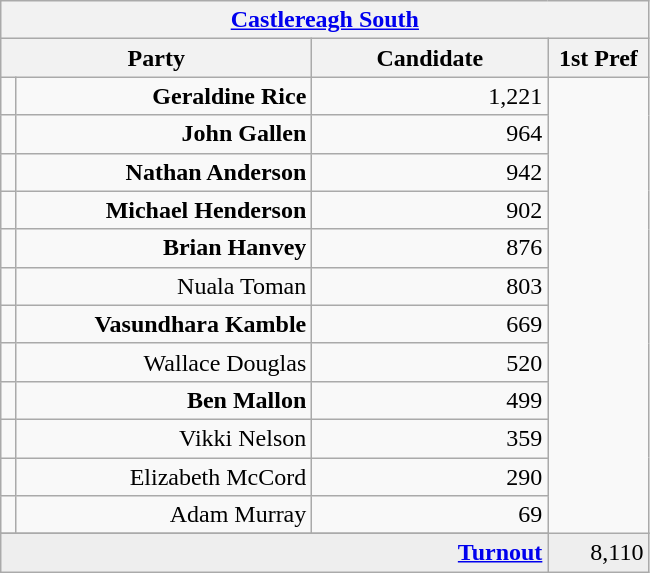<table class="wikitable">
<tr>
<th colspan="4" align="center"><a href='#'>Castlereagh South</a></th>
</tr>
<tr>
<th colspan="2" align="center" width=200>Party</th>
<th width=150>Candidate</th>
<th width=60>1st Pref</th>
</tr>
<tr>
<td></td>
<td align="right"><strong>Geraldine Rice</strong></td>
<td align="right">1,221</td>
</tr>
<tr>
<td></td>
<td align="right"><strong>John Gallen</strong></td>
<td align="right">964</td>
</tr>
<tr>
<td></td>
<td align="right"><strong>Nathan Anderson</strong></td>
<td align="right">942</td>
</tr>
<tr>
<td></td>
<td align="right"><strong>Michael Henderson</strong></td>
<td align="right">902</td>
</tr>
<tr>
<td></td>
<td align="right"><strong>Brian Hanvey</strong></td>
<td align="right">876</td>
</tr>
<tr>
<td></td>
<td align="right">Nuala Toman</td>
<td align="right">803</td>
</tr>
<tr>
<td></td>
<td align="right"><strong>Vasundhara Kamble</strong></td>
<td align="right">669</td>
</tr>
<tr>
<td></td>
<td align="right">Wallace Douglas</td>
<td align="right">520</td>
</tr>
<tr>
<td></td>
<td align="right"><strong>Ben Mallon</strong></td>
<td align="right">499</td>
</tr>
<tr>
<td></td>
<td align="right">Vikki Nelson</td>
<td align="right">359</td>
</tr>
<tr>
<td></td>
<td align="right">Elizabeth McCord</td>
<td align="right">290</td>
</tr>
<tr>
<td></td>
<td align="right">Adam Murray</td>
<td align="right">69</td>
</tr>
<tr>
</tr>
<tr bgcolor="EEEEEE">
<td colspan=3 align="right"><strong><a href='#'>Turnout</a></strong></td>
<td align="right">8,110</td>
</tr>
</table>
